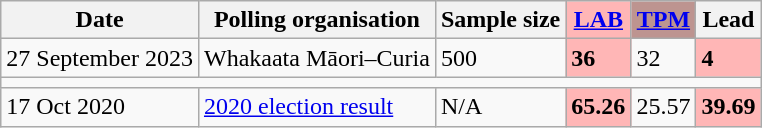<table class="wikitable">
<tr>
<th>Date</th>
<th>Polling organisation</th>
<th>Sample size</th>
<th style="background-color:#FFB6B6"><a href='#'>LAB</a></th>
<th style="background-color:#BD9490"><a href='#'>TPM</a></th>
<th>Lead</th>
</tr>
<tr>
<td>27 September 2023</td>
<td>Whakaata Māori–Curia</td>
<td>500</td>
<td style="background:#FFB6B6"><strong>36</strong></td>
<td>32</td>
<td style="background:#FFB6B6"><strong>4</strong></td>
</tr>
<tr>
<td colspan="9"></td>
</tr>
<tr>
<td>17 Oct 2020</td>
<td><a href='#'>2020 election result</a></td>
<td>N/A</td>
<td style="background-color:#FFB6B6;"><strong>65.26</strong></td>
<td>25.57</td>
<td style="background-color:#FFB6B6;"><strong>39.69</strong></td>
</tr>
</table>
